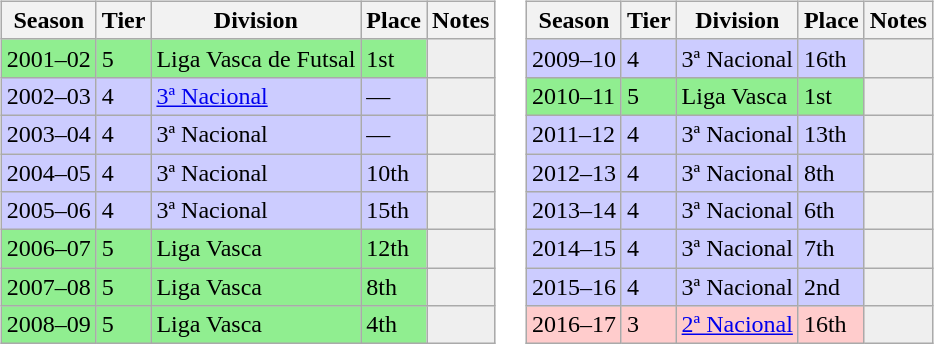<table>
<tr>
<td valign="top" width=0%><br><table class="wikitable">
<tr style="background:#f0f6fa;">
<th><strong>Season</strong></th>
<th><strong>Tier</strong></th>
<th><strong>Division</strong></th>
<th><strong>Place</strong></th>
<th><strong>Notes</strong></th>
</tr>
<tr>
<td style="background:#90EE90;">2001–02</td>
<td style="background:#90EE90;">5</td>
<td style="background:#90EE90;">Liga Vasca de Futsal</td>
<td style="background:#90EE90;">1st</td>
<th style="background:#efefef;"></th>
</tr>
<tr>
<td style="background:#ccccff;">2002–03</td>
<td style="background:#ccccff;">4</td>
<td style="background:#ccccff;"><a href='#'>3ª Nacional</a></td>
<td style="background:#ccccff;">—</td>
<th style="background:#efefef;"></th>
</tr>
<tr>
<td style="background:#ccccff;">2003–04</td>
<td style="background:#ccccff;">4</td>
<td style="background:#ccccff;">3ª Nacional</td>
<td style="background:#ccccff;">—</td>
<th style="background:#efefef;"></th>
</tr>
<tr>
<td style="background:#ccccff;">2004–05</td>
<td style="background:#ccccff;">4</td>
<td style="background:#ccccff;">3ª Nacional</td>
<td style="background:#ccccff;">10th</td>
<th style="background:#efefef;"></th>
</tr>
<tr>
<td style="background:#ccccff;">2005–06</td>
<td style="background:#ccccff;">4</td>
<td style="background:#ccccff;">3ª Nacional</td>
<td style="background:#ccccff;">15th</td>
<th style="background:#efefef;"></th>
</tr>
<tr>
<td style="background:#90EE90;">2006–07</td>
<td style="background:#90EE90;">5</td>
<td style="background:#90EE90;">Liga Vasca</td>
<td style="background:#90EE90;">12th</td>
<th style="background:#efefef;"></th>
</tr>
<tr>
<td style="background:#90EE90;">2007–08</td>
<td style="background:#90EE90;">5</td>
<td style="background:#90EE90;">Liga Vasca</td>
<td style="background:#90EE90;">8th</td>
<th style="background:#efefef;"></th>
</tr>
<tr>
<td style="background:#90EE90;">2008–09</td>
<td style="background:#90EE90;">5</td>
<td style="background:#90EE90;">Liga Vasca</td>
<td style="background:#90EE90;">4th</td>
<th style="background:#efefef;"></th>
</tr>
</table>
</td>
<td valign="top" width=0%><br><table class="wikitable">
<tr style="background:#f0f6fa;">
<th><strong>Season</strong></th>
<th><strong>Tier</strong></th>
<th><strong>Division</strong></th>
<th><strong>Place</strong></th>
<th><strong>Notes</strong></th>
</tr>
<tr>
<td style="background:#ccccff;">2009–10</td>
<td style="background:#ccccff;">4</td>
<td style="background:#ccccff;">3ª Nacional</td>
<td style="background:#ccccff;">16th</td>
<th style="background:#efefef;"></th>
</tr>
<tr>
<td style="background:#90EE90;">2010–11</td>
<td style="background:#90EE90;">5</td>
<td style="background:#90EE90;">Liga Vasca</td>
<td style="background:#90EE90;">1st</td>
<th style="background:#efefef;"></th>
</tr>
<tr>
<td style="background:#ccccff;">2011–12</td>
<td style="background:#ccccff;">4</td>
<td style="background:#ccccff;">3ª Nacional</td>
<td style="background:#ccccff;">13th</td>
<th style="background:#efefef;"></th>
</tr>
<tr>
<td style="background:#ccccff;">2012–13</td>
<td style="background:#ccccff;">4</td>
<td style="background:#ccccff;">3ª Nacional</td>
<td style="background:#ccccff;">8th</td>
<th style="background:#efefef;"></th>
</tr>
<tr>
<td style="background:#ccccff;">2013–14</td>
<td style="background:#ccccff;">4</td>
<td style="background:#ccccff;">3ª Nacional</td>
<td style="background:#ccccff;">6th</td>
<th style="background:#efefef;"></th>
</tr>
<tr>
<td style="background:#ccccff;">2014–15</td>
<td style="background:#ccccff;">4</td>
<td style="background:#ccccff;">3ª Nacional</td>
<td style="background:#ccccff;">7th</td>
<th style="background:#efefef;"></th>
</tr>
<tr>
<td style="background:#ccccff;">2015–16</td>
<td style="background:#ccccff;">4</td>
<td style="background:#ccccff;">3ª Nacional</td>
<td style="background:#ccccff;">2nd</td>
<th style="background:#efefef;"></th>
</tr>
<tr>
<td style="background:#FFCCCC;">2016–17</td>
<td style="background:#FFCCCC;">3</td>
<td style="background:#FFCCCC;"><a href='#'>2ª Nacional</a></td>
<td style="background:#FFCCCC;">16th</td>
<th style="background:#efefef;"></th>
</tr>
</table>
</td>
</tr>
</table>
